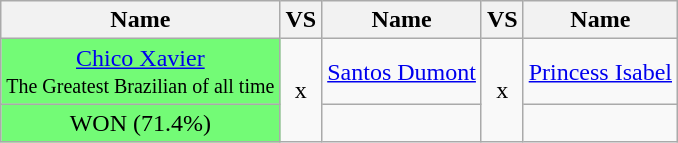<table class="wikitable" style="text-align:center;">
<tr>
<th>Name</th>
<th>VS</th>
<th>Name</th>
<th>VS</th>
<th>Name</th>
</tr>
<tr>
<td bgcolor="73FB76"><a href='#'>Chico Xavier</a><br><small> The Greatest Brazilian of all time </small><br></td>
<td rowspan=2>x</td>
<td><a href='#'>Santos Dumont</a></td>
<td rowspan=2>x</td>
<td><a href='#'>Princess Isabel</a></td>
</tr>
<tr>
<td bgcolor="73FB76"> WON (71.4%)</td>
<td></td>
<td></td>
</tr>
</table>
